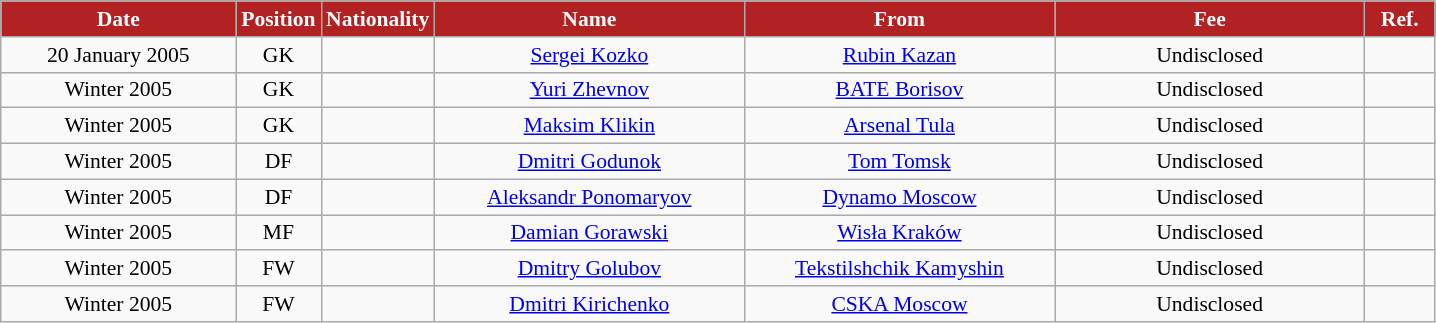<table class="wikitable"  style="text-align:center; font-size:90%; ">
<tr>
<th style="background:#B22222; color:white; width:150px;">Date</th>
<th style="background:#B22222; color:white; width:50px;">Position</th>
<th style="background:#B22222; color:white; width:50px;">Nationality</th>
<th style="background:#B22222; color:white; width:200px;">Name</th>
<th style="background:#B22222; color:white; width:200px;">From</th>
<th style="background:#B22222; color:white; width:200px;">Fee</th>
<th style="background:#B22222; color:white; width:40px;">Ref.</th>
</tr>
<tr>
<td>20 January 2005</td>
<td>GK</td>
<td></td>
<td><a href='#'>Sergei Kozko</a></td>
<td><a href='#'>Rubin Kazan</a></td>
<td>Undisclosed</td>
<td></td>
</tr>
<tr>
<td>Winter 2005</td>
<td>GK</td>
<td></td>
<td><a href='#'>Yuri Zhevnov</a></td>
<td><a href='#'>BATE Borisov</a></td>
<td>Undisclosed</td>
<td></td>
</tr>
<tr>
<td>Winter 2005</td>
<td>GK</td>
<td></td>
<td><a href='#'>Maksim Klikin</a></td>
<td><a href='#'>Arsenal Tula</a></td>
<td>Undisclosed</td>
<td></td>
</tr>
<tr>
<td>Winter 2005</td>
<td>DF</td>
<td></td>
<td><a href='#'>Dmitri Godunok</a></td>
<td><a href='#'>Tom Tomsk</a></td>
<td>Undisclosed</td>
<td></td>
</tr>
<tr>
<td>Winter 2005</td>
<td>DF</td>
<td></td>
<td><a href='#'>Aleksandr Ponomaryov</a></td>
<td><a href='#'>Dynamo Moscow</a></td>
<td>Undisclosed</td>
<td></td>
</tr>
<tr>
<td>Winter 2005</td>
<td>MF</td>
<td></td>
<td><a href='#'>Damian Gorawski</a></td>
<td><a href='#'>Wisła Kraków</a></td>
<td>Undisclosed</td>
<td></td>
</tr>
<tr>
<td>Winter 2005</td>
<td>FW</td>
<td></td>
<td><a href='#'>Dmitry Golubov</a></td>
<td><a href='#'>Tekstilshchik Kamyshin</a></td>
<td>Undisclosed</td>
<td></td>
</tr>
<tr>
<td>Winter 2005</td>
<td>FW</td>
<td></td>
<td><a href='#'>Dmitri Kirichenko</a></td>
<td><a href='#'>CSKA Moscow</a></td>
<td>Undisclosed</td>
<td></td>
</tr>
</table>
